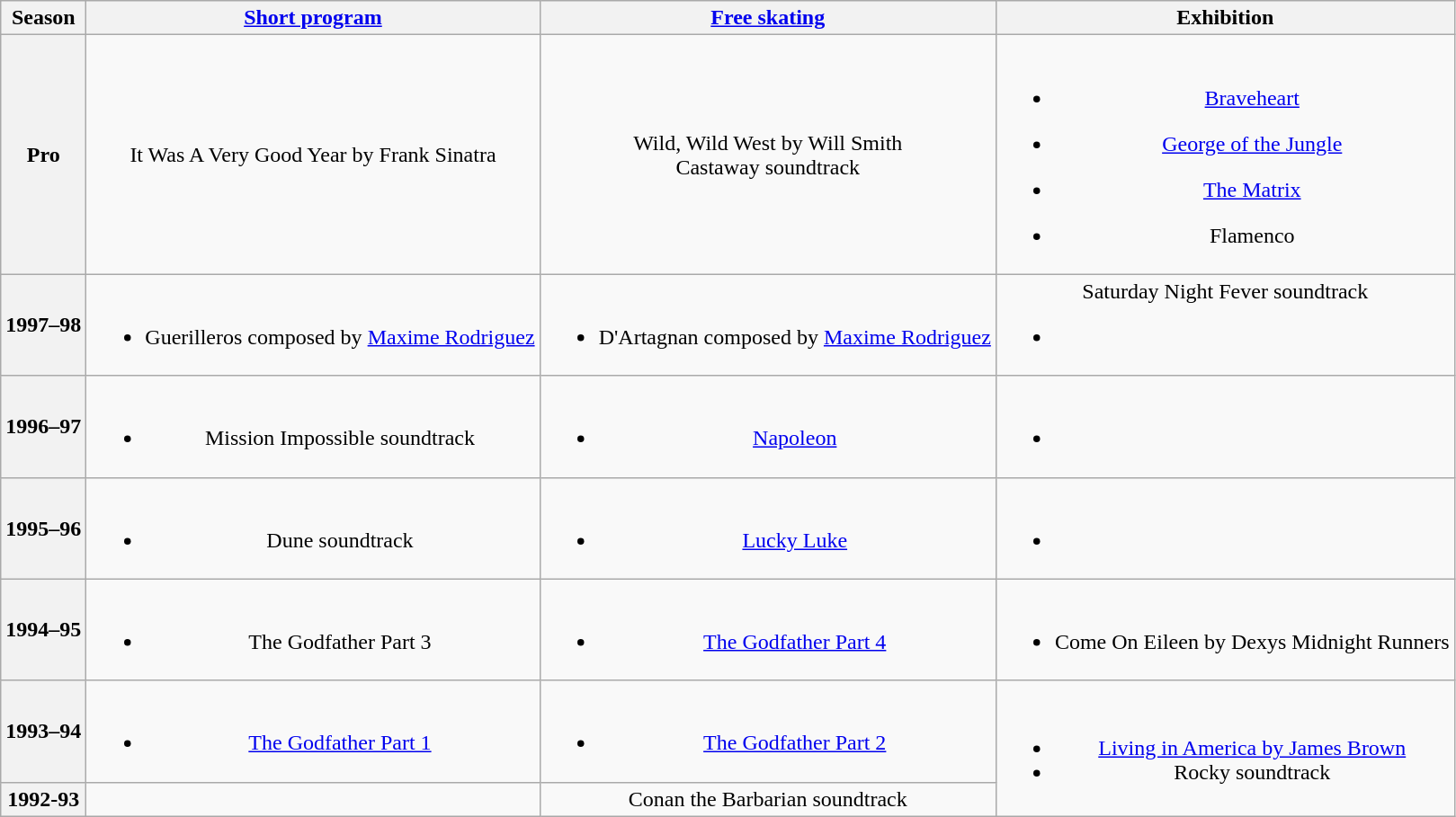<table class=wikitable style=text-align:center>
<tr>
<th>Season</th>
<th><a href='#'>Short program</a></th>
<th><a href='#'>Free skating</a></th>
<th>Exhibition</th>
</tr>
<tr>
<th>Pro</th>
<td>It Was A Very Good Year by Frank Sinatra</td>
<td>Wild, Wild West by Will Smith<br>Castaway soundtrack</td>
<td><br><ul><li><a href='#'>Braveheart</a></li></ul><ul><li><a href='#'>George of the Jungle</a></li></ul><ul><li><a href='#'>The Matrix</a></li></ul><ul><li>Flamenco</li></ul></td>
</tr>
<tr>
<th>1997–98</th>
<td><br><ul><li>Guerilleros composed by <a href='#'>Maxime Rodriguez</a></li></ul></td>
<td><br><ul><li>D'Artagnan composed by <a href='#'>Maxime Rodriguez</a></li></ul></td>
<td>Saturday Night Fever soundtrack<br><ul><li></li></ul></td>
</tr>
<tr>
<th>1996–97</th>
<td><br><ul><li>Mission Impossible soundtrack</li></ul></td>
<td><br><ul><li><a href='#'>Napoleon</a></li></ul></td>
<td><br><ul><li></li></ul></td>
</tr>
<tr>
<th>1995–96</th>
<td><br><ul><li>Dune soundtrack</li></ul></td>
<td><br><ul><li><a href='#'>Lucky Luke</a></li></ul></td>
<td><br><ul><li></li></ul></td>
</tr>
<tr>
<th>1994–95</th>
<td><br><ul><li>The Godfather Part 3</li></ul></td>
<td><br><ul><li><a href='#'>The Godfather Part 4</a></li></ul></td>
<td><br><ul><li>Come On Eileen by Dexys Midnight Runners</li></ul></td>
</tr>
<tr>
<th>1993–94</th>
<td><br><ul><li><a href='#'>The Godfather Part 1</a></li></ul></td>
<td><br><ul><li><a href='#'>The Godfather Part 2</a></li></ul></td>
<td rowspan=2><br><ul><li><a href='#'>Living in America by James Brown</a></li><li>Rocky soundtrack</li></ul></td>
</tr>
<tr>
<th><strong>1992-93</strong></th>
<td></td>
<td>Conan the Barbarian soundtrack</td>
</tr>
</table>
